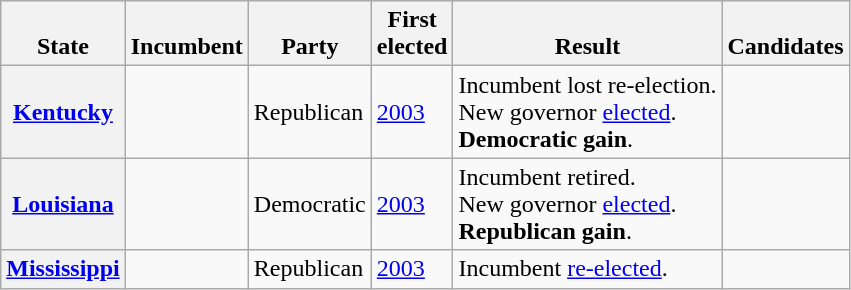<table class="wikitable sortable">
<tr valign=bottom>
<th>State</th>
<th>Incumbent</th>
<th>Party</th>
<th>First<br>elected</th>
<th>Result</th>
<th>Candidates</th>
</tr>
<tr>
<th><a href='#'>Kentucky</a></th>
<td></td>
<td>Republican</td>
<td><a href='#'>2003</a></td>
<td>Incumbent lost re-election.<br>New governor <a href='#'>elected</a>.<br><strong>Democratic gain</strong>.</td>
<td nowrap></td>
</tr>
<tr>
<th><a href='#'>Louisiana</a></th>
<td></td>
<td>Democratic</td>
<td><a href='#'>2003</a></td>
<td>Incumbent retired.<br>New governor <a href='#'>elected</a>.<br><strong>Republican gain</strong>.</td>
<td nowrap></td>
</tr>
<tr>
<th><a href='#'>Mississippi</a></th>
<td></td>
<td>Republican</td>
<td><a href='#'>2003</a></td>
<td>Incumbent <a href='#'>re-elected</a>.</td>
<td nowrap></td>
</tr>
</table>
